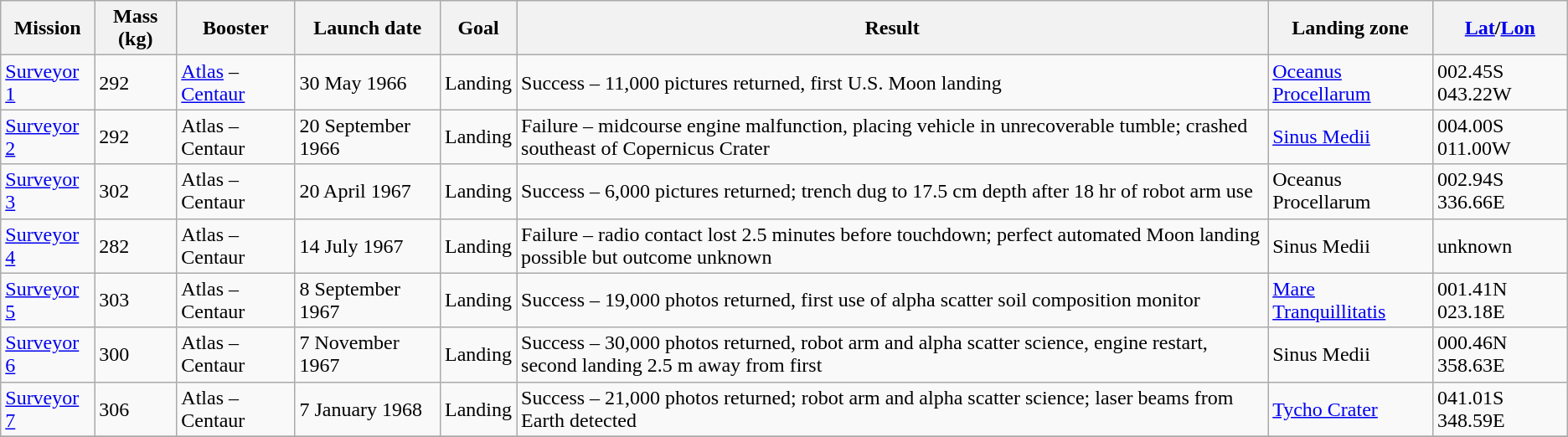<table class="wikitable" style=" background: #f9f9f9; border-collapse: collapse; ">
<tr>
<th align=left>Mission</th>
<th align=center>Mass (kg)</th>
<th align=center>Booster</th>
<th align=center>Launch date</th>
<th align=center>Goal</th>
<th align=center>Result</th>
<th align=center>Landing zone</th>
<th align=center><a href='#'>Lat</a>/<a href='#'>Lon</a></th>
</tr>
<tr>
<td><a href='#'>Surveyor 1</a></td>
<td>292</td>
<td><a href='#'>Atlas</a> – <a href='#'>Centaur</a></td>
<td>30 May 1966</td>
<td>Landing</td>
<td><span>Success</span> – 11,000 pictures returned, first U.S. Moon landing</td>
<td><a href='#'>Oceanus Procellarum</a></td>
<td>002.45S 043.22W</td>
</tr>
<tr>
<td><a href='#'>Surveyor 2</a></td>
<td>292</td>
<td>Atlas – Centaur</td>
<td>20 September 1966</td>
<td>Landing</td>
<td><span>Failure</span> – midcourse engine malfunction, placing vehicle in unrecoverable tumble; crashed southeast of Copernicus Crater</td>
<td><a href='#'>Sinus Medii</a></td>
<td>004.00S 011.00W</td>
</tr>
<tr>
<td><a href='#'>Surveyor 3</a></td>
<td>302</td>
<td>Atlas – Centaur</td>
<td>20 April 1967</td>
<td>Landing</td>
<td><span>Success</span> – 6,000 pictures returned; trench dug to 17.5 cm depth after 18 hr of robot arm use</td>
<td>Oceanus Procellarum</td>
<td>002.94S 336.66E</td>
</tr>
<tr>
<td><a href='#'>Surveyor 4</a></td>
<td>282</td>
<td>Atlas – Centaur</td>
<td>14 July 1967</td>
<td>Landing</td>
<td><span>Failure</span> – radio contact lost 2.5 minutes before touchdown; perfect automated Moon landing possible but outcome unknown</td>
<td>Sinus Medii</td>
<td>unknown</td>
</tr>
<tr>
<td><a href='#'>Surveyor 5</a></td>
<td>303</td>
<td>Atlas – Centaur</td>
<td>8 September 1967</td>
<td>Landing</td>
<td><span>Success</span> – 19,000 photos returned, first use of alpha scatter soil composition monitor</td>
<td><a href='#'>Mare Tranquillitatis</a></td>
<td>001.41N 023.18E</td>
</tr>
<tr>
<td><a href='#'>Surveyor 6</a></td>
<td>300</td>
<td>Atlas – Centaur</td>
<td>7 November 1967</td>
<td>Landing</td>
<td><span>Success</span> – 30,000 photos returned, robot arm and alpha scatter science, engine restart, second landing 2.5 m away from first</td>
<td>Sinus Medii</td>
<td>000.46N 358.63E</td>
</tr>
<tr>
<td><a href='#'>Surveyor 7</a></td>
<td>306</td>
<td>Atlas – Centaur</td>
<td>7 January 1968</td>
<td>Landing</td>
<td><span>Success</span> – 21,000 photos returned; robot arm and alpha scatter science; laser beams from Earth detected</td>
<td><a href='#'>Tycho Crater</a></td>
<td>041.01S 348.59E</td>
</tr>
<tr>
</tr>
</table>
